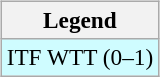<table>
<tr valign=top>
<td><br><table class="wikitable" style=font-size:97%>
<tr>
<th>Legend</th>
</tr>
<tr style="background:#cffcff">
<td>ITF WTT (0–1)</td>
</tr>
</table>
</td>
<td></td>
</tr>
</table>
